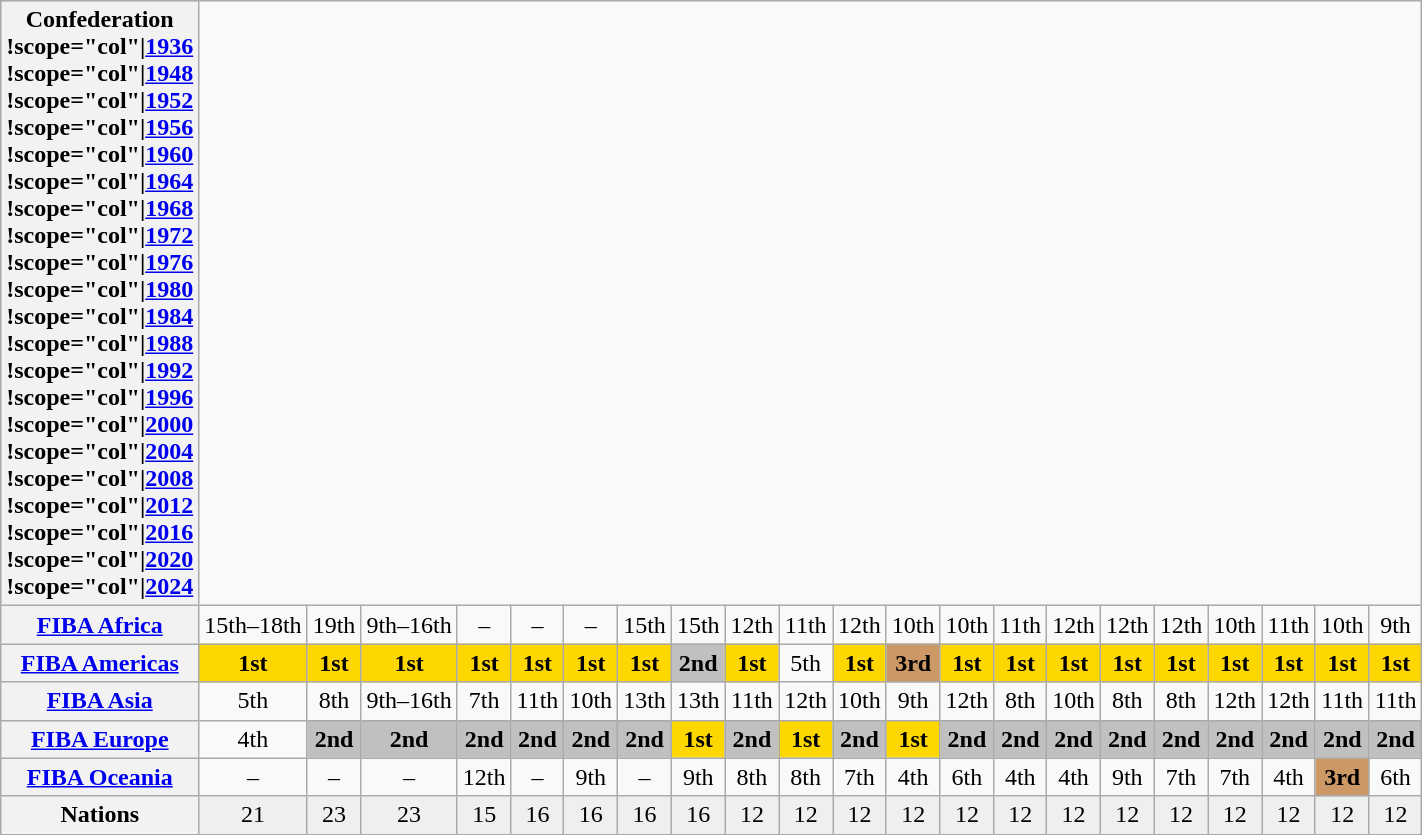<table class="wikitable plainrowheaders sticky-table-row1 sticky-table-col1" style="text-align:center;">
<tr style="background:#cccccc;">
<th scope="col">Confederation<br> !scope="col"|<a href='#'>1936</a><br>
 !scope="col"|<a href='#'>1948</a><br>
 !scope="col"|<a href='#'>1952</a><br>
 !scope="col"|<a href='#'>1956</a><br>
 !scope="col"|<a href='#'>1960</a><br>
 !scope="col"|<a href='#'>1964</a><br>
 !scope="col"|<a href='#'>1968</a><br>
 !scope="col"|<a href='#'>1972</a><br>
 !scope="col"|<a href='#'>1976</a><br>
 !scope="col"|<a href='#'>1980</a><br>
 !scope="col"|<a href='#'>1984</a><br>
 !scope="col"|<a href='#'>1988</a><br>
 !scope="col"|<a href='#'>1992</a><br>
 !scope="col"|<a href='#'>1996</a><br>
 !scope="col"|<a href='#'>2000</a><br>
 !scope="col"|<a href='#'>2004</a><br>
 !scope="col"|<a href='#'>2008</a><br>
 !scope="col"|<a href='#'>2012</a><br>
 !scope="col"|<a href='#'>2016</a><br>
 !scope="col"|<a href='#'>2020</a><br>
 !scope="col"|<a href='#'>2024</a><br></th>
</tr>
<tr>
<th scope="row"><a href='#'>FIBA Africa</a></th>
<td>15th–18th</td>
<td>19th</td>
<td>9th–16th</td>
<td>–</td>
<td>–</td>
<td>–</td>
<td>15th</td>
<td>15th</td>
<td>12th</td>
<td>11th</td>
<td>12th</td>
<td>10th</td>
<td>10th</td>
<td>11th</td>
<td>12th</td>
<td>12th</td>
<td>12th</td>
<td>10th</td>
<td>11th</td>
<td>10th</td>
<td>9th</td>
</tr>
<tr>
<th scope="row"><a href='#'>FIBA Americas</a></th>
<td style="background:gold"><strong>1st</strong></td>
<td style="background:gold"><strong>1st</strong></td>
<td style="background:gold"><strong>1st</strong></td>
<td style="background:gold"><strong>1st</strong></td>
<td style="background:gold"><strong>1st</strong></td>
<td style="background:gold"><strong>1st</strong></td>
<td style="background:gold"><strong>1st</strong></td>
<td style="background:silver"><strong>2nd</strong></td>
<td style="background:gold"><strong>1st</strong></td>
<td>5th</td>
<td style="background:gold"><strong>1st</strong></td>
<td style="background:#cc9966"><strong>3rd</strong></td>
<td style="background:gold"><strong>1st</strong></td>
<td style="background:gold"><strong>1st</strong></td>
<td style="background:gold"><strong>1st</strong></td>
<td style="background:gold"><strong>1st</strong></td>
<td style="background:gold"><strong>1st</strong></td>
<td style="background:gold"><strong>1st</strong></td>
<td style="background:gold"><strong>1st</strong></td>
<td style="background:gold"><strong>1st</strong></td>
<td style="background:gold"><strong>1st</strong></td>
</tr>
<tr>
<th scope="row"><a href='#'>FIBA Asia</a></th>
<td>5th</td>
<td>8th</td>
<td>9th–16th</td>
<td>7th</td>
<td>11th</td>
<td>10th</td>
<td>13th</td>
<td>13th</td>
<td>11th</td>
<td>12th</td>
<td>10th</td>
<td>9th</td>
<td>12th</td>
<td>8th</td>
<td>10th</td>
<td>8th</td>
<td>8th</td>
<td>12th</td>
<td>12th</td>
<td>11th</td>
<td>11th</td>
</tr>
<tr>
<th scope="row"><a href='#'>FIBA Europe</a></th>
<td>4th</td>
<td style="background:silver"><strong>2nd</strong></td>
<td style="background:silver"><strong>2nd</strong></td>
<td style="background:silver"><strong>2nd</strong></td>
<td style="background:silver"><strong>2nd</strong></td>
<td style="background:silver"><strong>2nd</strong></td>
<td style="background:silver"><strong>2nd</strong></td>
<td style="background:gold"><strong>1st</strong></td>
<td style="background:silver"><strong>2nd</strong></td>
<td style="background:gold"><strong>1st</strong></td>
<td style="background:silver"><strong>2nd</strong></td>
<td style="background:gold"><strong>1st</strong></td>
<td style="background:silver"><strong>2nd</strong></td>
<td style="background:silver"><strong>2nd</strong></td>
<td style="background:silver"><strong>2nd</strong></td>
<td style="background:silver"><strong>2nd</strong></td>
<td style="background:silver"><strong>2nd</strong></td>
<td style="background:silver"><strong>2nd</strong></td>
<td style="background:silver"><strong>2nd</strong></td>
<td style="background:silver"><strong>2nd</strong></td>
<td style="background:silver"><strong>2nd</strong></td>
</tr>
<tr>
<th scope="row"><a href='#'>FIBA Oceania</a></th>
<td>–</td>
<td>–</td>
<td>–</td>
<td>12th</td>
<td>–</td>
<td>9th</td>
<td>–</td>
<td>9th</td>
<td>8th</td>
<td>8th</td>
<td>7th</td>
<td>4th</td>
<td>6th</td>
<td>4th</td>
<td>4th</td>
<td>9th</td>
<td>7th</td>
<td>7th</td>
<td>4th</td>
<td style="background:#cc9966"><strong>3rd</strong></td>
<td>6th</td>
</tr>
<tr style="background:#EFEFEF;">
<th scope="row"><strong>Nations</strong></th>
<td>21</td>
<td>23</td>
<td>23</td>
<td>15</td>
<td>16</td>
<td>16</td>
<td>16</td>
<td>16</td>
<td>12</td>
<td>12</td>
<td>12</td>
<td>12</td>
<td>12</td>
<td>12</td>
<td>12</td>
<td>12</td>
<td>12</td>
<td>12</td>
<td>12</td>
<td>12</td>
<td>12</td>
</tr>
</table>
